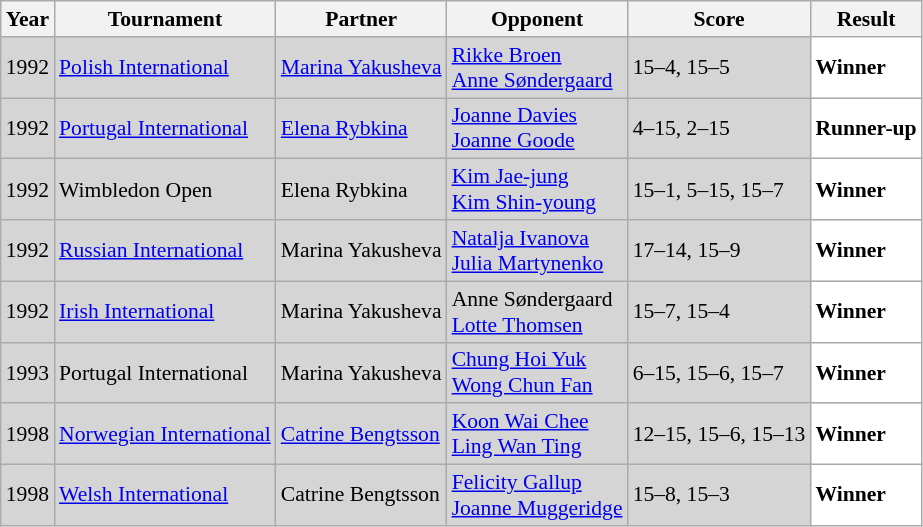<table class="sortable wikitable" style="font-size: 90%">
<tr>
<th>Year</th>
<th>Tournament</th>
<th>Partner</th>
<th>Opponent</th>
<th>Score</th>
<th>Result</th>
</tr>
<tr style="background:#D5D5D5">
<td align="center">1992</td>
<td align="left"><a href='#'>Polish International</a></td>
<td align="left"> <a href='#'>Marina Yakusheva</a></td>
<td align="left"> <a href='#'>Rikke Broen</a><br> <a href='#'>Anne Søndergaard</a></td>
<td align="left">15–4, 15–5</td>
<td style="text-align:left; background:white"> <strong>Winner</strong></td>
</tr>
<tr style="background:#D5D5D5">
<td align="center">1992</td>
<td align="left"><a href='#'>Portugal International</a></td>
<td align="left"> <a href='#'>Elena Rybkina</a></td>
<td align="left"> <a href='#'>Joanne Davies</a><br> <a href='#'>Joanne Goode</a></td>
<td align="left">4–15, 2–15</td>
<td style="text-align:left; background:white"> <strong>Runner-up</strong></td>
</tr>
<tr style="background:#D5D5D5">
<td align="center">1992</td>
<td align="left">Wimbledon Open</td>
<td align="left"> Elena Rybkina</td>
<td align="left"> <a href='#'>Kim Jae-jung</a><br> <a href='#'>Kim Shin-young</a></td>
<td align="left">15–1, 5–15, 15–7</td>
<td style="text-align:left; background:white"> <strong>Winner</strong></td>
</tr>
<tr style="background:#D5D5D5">
<td align="center">1992</td>
<td align="left"><a href='#'>Russian International</a></td>
<td align="left"> Marina Yakusheva</td>
<td align="left"> <a href='#'>Natalja Ivanova</a><br> <a href='#'>Julia Martynenko</a></td>
<td align="left">17–14, 15–9</td>
<td style="text-align:left; background:white"> <strong>Winner</strong></td>
</tr>
<tr style="background:#D5D5D5">
<td align="center">1992</td>
<td align="left"><a href='#'>Irish International</a></td>
<td align="left"> Marina Yakusheva</td>
<td align="left"> Anne Søndergaard<br> <a href='#'>Lotte Thomsen</a></td>
<td align="left">15–7, 15–4</td>
<td style="text-align:left; background:white"> <strong>Winner</strong></td>
</tr>
<tr style="background:#D5D5D5">
<td align="center">1993</td>
<td align="left">Portugal International</td>
<td align="left"> Marina Yakusheva</td>
<td align="left"> <a href='#'>Chung Hoi Yuk</a><br> <a href='#'>Wong Chun Fan</a></td>
<td align="left">6–15, 15–6, 15–7</td>
<td style="text-align:left; background:white"> <strong>Winner</strong></td>
</tr>
<tr style="background:#D5D5D5">
<td align="center">1998</td>
<td align="left"><a href='#'>Norwegian International</a></td>
<td align="left"> <a href='#'>Catrine Bengtsson</a></td>
<td align="left"> <a href='#'>Koon Wai Chee</a><br> <a href='#'>Ling Wan Ting</a></td>
<td align="left">12–15, 15–6, 15–13</td>
<td style="text-align:left; background:white"> <strong>Winner</strong></td>
</tr>
<tr style="background:#D5D5D5">
<td align="center">1998</td>
<td align="left"><a href='#'>Welsh International</a></td>
<td align="left"> Catrine Bengtsson</td>
<td align="left"> <a href='#'>Felicity Gallup</a><br> <a href='#'>Joanne Muggeridge</a></td>
<td align="left">15–8, 15–3</td>
<td style="text-align:left; background:white"> <strong>Winner</strong></td>
</tr>
</table>
